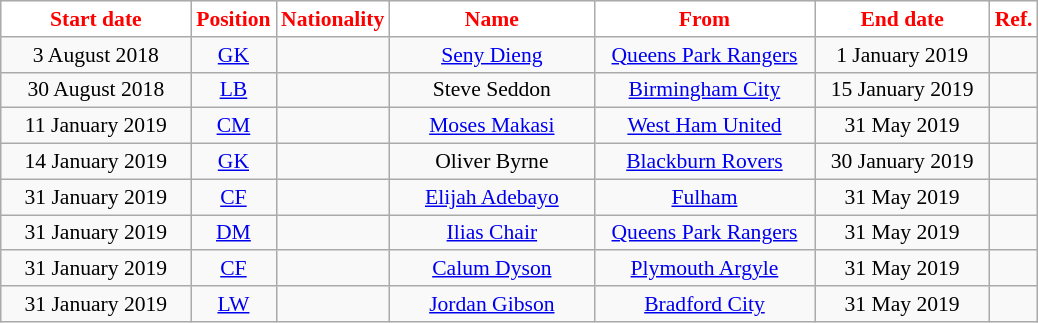<table class="wikitable"  style="text-align:center; font-size:90%; ">
<tr>
<th style="background:#FFFFFF; color:red; width:120px;">Start date</th>
<th style="background:#FFFFFF; color:red; width:50px;">Position</th>
<th style="background:#FFFFFF; color:red; width:50px;">Nationality</th>
<th style="background:#FFFFFF; color:red; width:130px;">Name</th>
<th style="background:#FFFFFF; color:red; width:140px;">From</th>
<th style="background:#FFFFFF; color:red; width:110px;">End date</th>
<th style="background:#FFFFFF; color:red; width:25px;">Ref.</th>
</tr>
<tr>
<td>3 August 2018</td>
<td><a href='#'>GK</a></td>
<td></td>
<td><a href='#'>Seny Dieng</a></td>
<td><a href='#'>Queens Park Rangers</a></td>
<td>1 January 2019</td>
<td></td>
</tr>
<tr>
<td>30 August 2018</td>
<td><a href='#'>LB</a></td>
<td></td>
<td>Steve Seddon</td>
<td><a href='#'>Birmingham City</a></td>
<td>15 January 2019</td>
<td></td>
</tr>
<tr>
<td>11 January 2019</td>
<td><a href='#'>CM</a></td>
<td></td>
<td><a href='#'>Moses Makasi</a></td>
<td><a href='#'>West Ham United</a></td>
<td>31 May 2019</td>
<td></td>
</tr>
<tr>
<td>14 January 2019</td>
<td><a href='#'>GK</a></td>
<td></td>
<td>Oliver Byrne</td>
<td><a href='#'>Blackburn Rovers</a></td>
<td>30 January 2019</td>
<td></td>
</tr>
<tr>
<td>31 January 2019</td>
<td><a href='#'>CF</a></td>
<td></td>
<td><a href='#'>Elijah Adebayo</a></td>
<td><a href='#'>Fulham</a></td>
<td>31 May 2019</td>
<td></td>
</tr>
<tr>
<td>31 January 2019</td>
<td><a href='#'>DM</a></td>
<td></td>
<td><a href='#'>Ilias Chair</a></td>
<td><a href='#'>Queens Park Rangers</a></td>
<td>31 May 2019</td>
<td></td>
</tr>
<tr>
<td>31 January 2019</td>
<td><a href='#'>CF</a></td>
<td></td>
<td><a href='#'>Calum Dyson</a></td>
<td><a href='#'>Plymouth Argyle</a></td>
<td>31 May 2019</td>
<td></td>
</tr>
<tr>
<td>31 January 2019</td>
<td><a href='#'>LW</a></td>
<td></td>
<td><a href='#'>Jordan Gibson</a></td>
<td><a href='#'>Bradford City</a></td>
<td>31 May 2019</td>
<td></td>
</tr>
</table>
